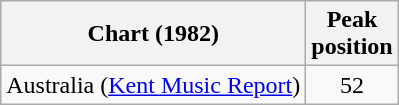<table class="wikitable">
<tr>
<th>Chart (1982)</th>
<th>Peak<br>position</th>
</tr>
<tr>
<td>Australia (<a href='#'>Kent Music Report</a>)</td>
<td style="text-align:center;">52</td>
</tr>
</table>
